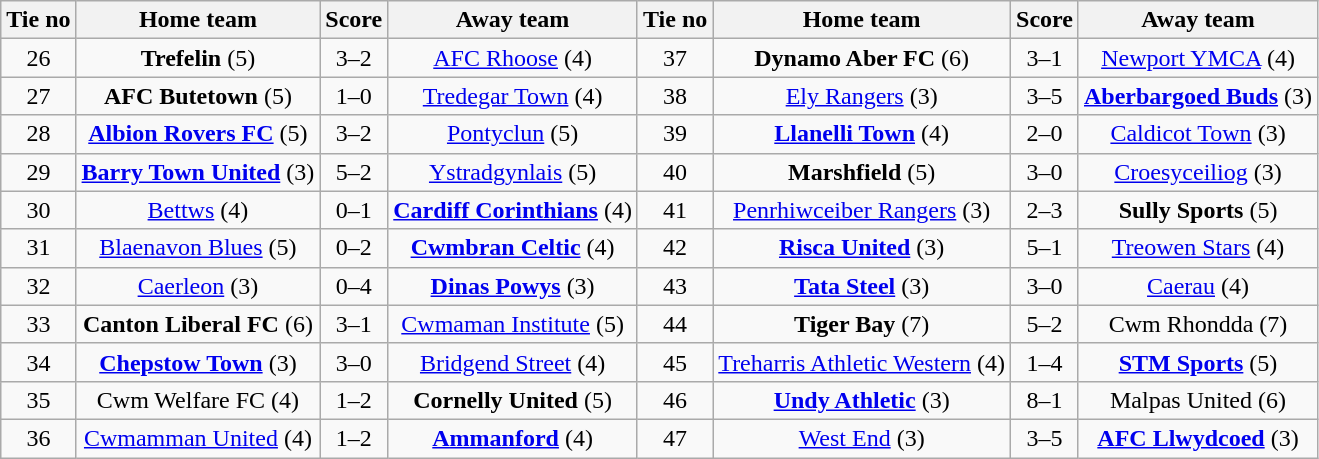<table class="wikitable" style="text-align: center">
<tr>
<th>Tie no</th>
<th>Home team</th>
<th>Score</th>
<th>Away team</th>
<th>Tie no</th>
<th>Home team</th>
<th>Score</th>
<th>Away team</th>
</tr>
<tr>
<td>26</td>
<td><strong>Trefelin</strong> (5)</td>
<td>3–2</td>
<td><a href='#'>AFC Rhoose</a> (4)</td>
<td>37</td>
<td><strong>Dynamo Aber FC</strong> (6)</td>
<td>3–1</td>
<td><a href='#'>Newport YMCA</a> (4)</td>
</tr>
<tr>
<td>27</td>
<td><strong>AFC Butetown</strong> (5)</td>
<td>1–0</td>
<td><a href='#'>Tredegar Town</a> (4)</td>
<td>38</td>
<td><a href='#'>Ely Rangers</a> (3)</td>
<td>3–5</td>
<td><strong><a href='#'>Aberbargoed Buds</a></strong> (3)</td>
</tr>
<tr>
<td>28</td>
<td><strong><a href='#'>Albion Rovers FC</a></strong> (5)</td>
<td>3–2</td>
<td><a href='#'>Pontyclun</a> (5)</td>
<td>39</td>
<td><strong><a href='#'>Llanelli Town</a></strong> (4)</td>
<td>2–0</td>
<td><a href='#'>Caldicot Town</a> (3)</td>
</tr>
<tr>
<td>29</td>
<td><strong><a href='#'>Barry Town United</a></strong> (3)</td>
<td>5–2</td>
<td><a href='#'>Ystradgynlais</a> (5)</td>
<td>40</td>
<td><strong>Marshfield</strong> (5)</td>
<td>3–0</td>
<td><a href='#'>Croesyceiliog</a> (3)</td>
</tr>
<tr>
<td>30</td>
<td><a href='#'>Bettws</a> (4)</td>
<td>0–1</td>
<td><strong><a href='#'>Cardiff Corinthians</a></strong> (4)</td>
<td>41</td>
<td><a href='#'>Penrhiwceiber Rangers</a> (3)</td>
<td>2–3</td>
<td><strong>Sully Sports</strong> (5)</td>
</tr>
<tr>
<td>31</td>
<td><a href='#'>Blaenavon Blues</a> (5)</td>
<td>0–2</td>
<td><strong><a href='#'>Cwmbran Celtic</a></strong> (4)</td>
<td>42</td>
<td><strong><a href='#'>Risca United</a></strong> (3)</td>
<td>5–1</td>
<td><a href='#'>Treowen Stars</a> (4)</td>
</tr>
<tr>
<td>32</td>
<td><a href='#'>Caerleon</a> (3)</td>
<td>0–4</td>
<td><strong><a href='#'>Dinas Powys</a></strong> (3)</td>
<td>43</td>
<td><strong><a href='#'>Tata Steel</a></strong> (3)</td>
<td>3–0</td>
<td><a href='#'>Caerau</a> (4)</td>
</tr>
<tr>
<td>33</td>
<td><strong>Canton Liberal FC</strong> (6)</td>
<td>3–1</td>
<td><a href='#'>Cwmaman Institute</a> (5)</td>
<td>44</td>
<td><strong>Tiger Bay</strong> (7)</td>
<td>5–2</td>
<td>Cwm Rhondda (7)</td>
</tr>
<tr>
<td>34</td>
<td><strong><a href='#'>Chepstow Town</a></strong> (3)</td>
<td>3–0</td>
<td><a href='#'>Bridgend Street</a> (4)</td>
<td>45</td>
<td><a href='#'>Treharris Athletic Western</a> (4)</td>
<td>1–4</td>
<td><strong><a href='#'>STM Sports</a></strong> (5)</td>
</tr>
<tr>
<td>35</td>
<td>Cwm Welfare FC (4)</td>
<td>1–2</td>
<td><strong>Cornelly United</strong> (5)</td>
<td>46</td>
<td><strong><a href='#'>Undy Athletic</a></strong> (3)</td>
<td>8–1</td>
<td>Malpas United (6)</td>
</tr>
<tr>
<td>36</td>
<td><a href='#'>Cwmamman United</a> (4)</td>
<td>1–2 </td>
<td><strong><a href='#'>Ammanford</a></strong> (4)</td>
<td>47</td>
<td><a href='#'>West End</a> (3)</td>
<td>3–5 </td>
<td><strong><a href='#'>AFC Llwydcoed</a></strong> (3)</td>
</tr>
</table>
